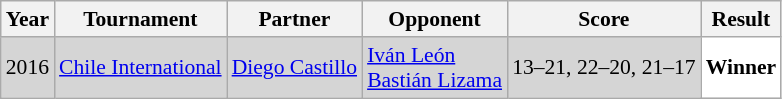<table class="sortable wikitable" style="font-size: 90%;">
<tr>
<th>Year</th>
<th>Tournament</th>
<th>Partner</th>
<th>Opponent</th>
<th>Score</th>
<th>Result</th>
</tr>
<tr style="background:#D5D5D5">
<td align="center">2016</td>
<td align="left"><a href='#'>Chile International</a></td>
<td align="left"> <a href='#'>Diego Castillo</a></td>
<td align="left"> <a href='#'>Iván León</a><br> <a href='#'>Bastián Lizama</a></td>
<td align="left">13–21, 22–20, 21–17</td>
<td style="text-align:left; background:white"> <strong>Winner</strong></td>
</tr>
</table>
